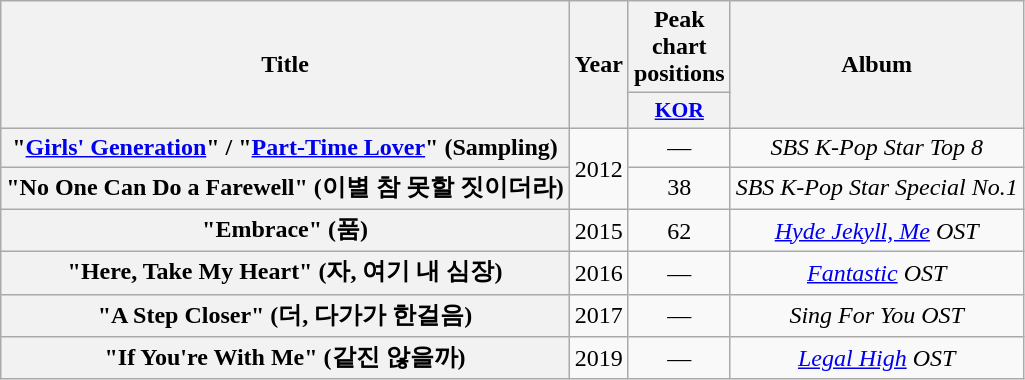<table class="wikitable plainrowheaders" style="text-align:center;">
<tr>
<th rowspan="2" scope="col">Title</th>
<th rowspan="2" scope="col">Year</th>
<th scope="col">Peak chart positions</th>
<th rowspan="2" scope="col">Album</th>
</tr>
<tr>
<th scope="col" style="width:2.5em;font-size:90%;"><a href='#'>KOR</a><br></th>
</tr>
<tr>
<th scope="row">"<a href='#'>Girls' Generation</a>" / "<a href='#'>Part-Time Lover</a>" (Sampling)</th>
<td rowspan="2">2012</td>
<td>—</td>
<td><em>SBS K-Pop Star Top 8</em></td>
</tr>
<tr>
<th scope="row">"No One Can Do a Farewell" (이별 참 못할 짓이더라)</th>
<td>38</td>
<td><em>SBS K-Pop Star Special No.1</em></td>
</tr>
<tr>
<th scope="row">"Embrace" (품)</th>
<td>2015</td>
<td>62</td>
<td><em><a href='#'>Hyde Jekyll, Me</a> OST</em></td>
</tr>
<tr>
<th scope="row">"Here, Take My Heart" (자, 여기 내 심장) </th>
<td>2016</td>
<td>—</td>
<td><em><a href='#'>Fantastic</a> OST</em></td>
</tr>
<tr>
<th scope="row">"A Step Closer" (더, 다가가 한걸음)</th>
<td>2017</td>
<td>—</td>
<td><em>Sing For You OST</em></td>
</tr>
<tr>
<th scope="row">"If You're With Me" (같진 않을까)</th>
<td>2019</td>
<td>—</td>
<td><em><a href='#'>Legal High</a> OST</em></td>
</tr>
</table>
